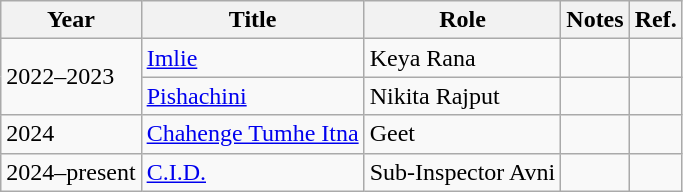<table class="wikitable sortable">
<tr>
<th>Year</th>
<th>Title</th>
<th>Role</th>
<th class="unsortable">Notes</th>
<th class="unsortable">Ref.</th>
</tr>
<tr>
<td rowspan="2">2022–2023</td>
<td><a href='#'>Imlie</a></td>
<td>Keya Rana</td>
<td></td>
<td></td>
</tr>
<tr>
<td><a href='#'>Pishachini</a></td>
<td>Nikita Rajput</td>
<td></td>
<td></td>
</tr>
<tr>
<td>2024</td>
<td><a href='#'>Chahenge Tumhe Itna</a></td>
<td>Geet</td>
<td></td>
<td></td>
</tr>
<tr>
<td>2024–present</td>
<td><a href='#'>C.I.D.</a></td>
<td>Sub-Inspector Avni</td>
<td></td>
<td></td>
</tr>
</table>
